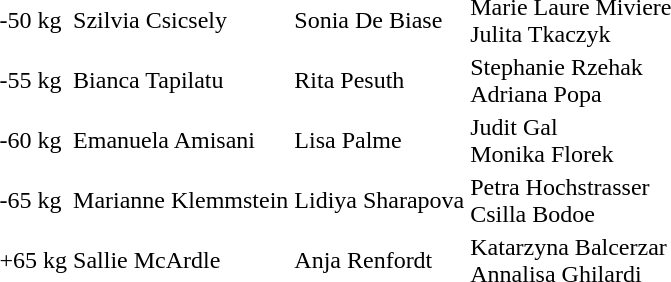<table>
<tr>
<td>-50 kg</td>
<td>Szilvia Csicsely </td>
<td>Sonia De Biase </td>
<td>Marie Laure Miviere <br>Julita Tkaczyk </td>
</tr>
<tr>
<td>-55 kg</td>
<td>Bianca Tapilatu </td>
<td>Rita Pesuth </td>
<td>Stephanie Rzehak <br>Adriana Popa </td>
</tr>
<tr>
<td>-60 kg</td>
<td>Emanuela Amisani </td>
<td>Lisa Palme </td>
<td>Judit Gal <br>Monika Florek </td>
</tr>
<tr>
<td>-65 kg</td>
<td>Marianne Klemmstein </td>
<td>Lidiya Sharapova </td>
<td>Petra Hochstrasser <br>Csilla Bodoe </td>
</tr>
<tr>
<td>+65 kg</td>
<td>Sallie McArdle </td>
<td>Anja Renfordt </td>
<td>Katarzyna Balcerzar <br>Annalisa Ghilardi </td>
</tr>
<tr>
</tr>
</table>
